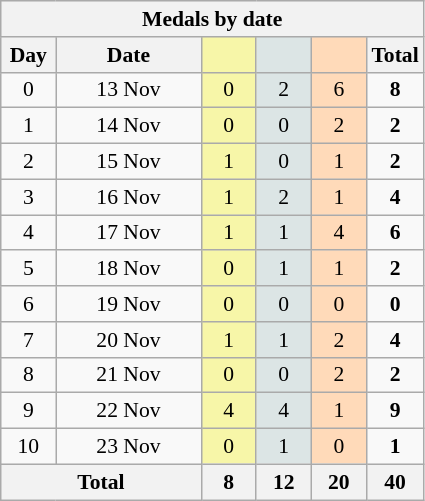<table class="wikitable" style="font-size:90%; text-align:center;">
<tr style="background:#efefef;">
<th colspan=6><strong>Medals by date</strong></th>
</tr>
<tr>
<th width=30><strong>Day</strong></th>
<th width=90><strong>Date</strong></th>
<th width=30 style="background:#F7F6A8;"></th>
<th width=30 style="background:#DCE5E5;"></th>
<th width=30 style="background:#FFDAB9;"></th>
<th width=30><strong>Total</strong></th>
</tr>
<tr>
<td>0</td>
<td>13 Nov</td>
<td style="background:#F7F6A8;">0</td>
<td style="background:#DCE5E5;">2</td>
<td style="background:#FFDAB9;">6</td>
<td><strong>8</strong></td>
</tr>
<tr>
<td>1</td>
<td>14 Nov</td>
<td style="background:#F7F6A8;">0</td>
<td style="background:#DCE5E5;">0</td>
<td style="background:#FFDAB9;">2</td>
<td><strong>2</strong></td>
</tr>
<tr>
<td>2</td>
<td>15 Nov</td>
<td style="background:#F7F6A8;">1</td>
<td style="background:#DCE5E5;">0</td>
<td style="background:#FFDAB9;">1</td>
<td><strong>2</strong></td>
</tr>
<tr>
<td>3</td>
<td>16 Nov</td>
<td style="background:#F7F6A8;">1</td>
<td style="background:#DCE5E5;">2</td>
<td style="background:#FFDAB9;">1</td>
<td><strong>4</strong></td>
</tr>
<tr>
<td>4</td>
<td>17 Nov</td>
<td style="background:#F7F6A8;">1</td>
<td style="background:#DCE5E5;">1</td>
<td style="background:#FFDAB9;">4</td>
<td><strong>6</strong></td>
</tr>
<tr>
<td>5</td>
<td>18 Nov</td>
<td style="background:#F7F6A8;">0</td>
<td style="background:#DCE5E5;">1</td>
<td style="background:#FFDAB9;">1</td>
<td><strong>2</strong></td>
</tr>
<tr>
<td>6</td>
<td>19 Nov</td>
<td style="background:#F7F6A8;">0</td>
<td style="background:#DCE5E5;">0</td>
<td style="background:#FFDAB9;">0</td>
<td><strong>0</strong></td>
</tr>
<tr>
<td>7</td>
<td>20 Nov</td>
<td style="background:#F7F6A8;">1</td>
<td style="background:#DCE5E5;">1</td>
<td style="background:#FFDAB9;">2</td>
<td><strong>4</strong></td>
</tr>
<tr>
<td>8</td>
<td>21 Nov</td>
<td style="background:#F7F6A8;">0</td>
<td style="background:#DCE5E5;">0</td>
<td style="background:#FFDAB9;">2</td>
<td><strong>2</strong></td>
</tr>
<tr>
<td>9</td>
<td>22 Nov</td>
<td style="background:#F7F6A8;">4</td>
<td style="background:#DCE5E5;">4</td>
<td style="background:#FFDAB9;">1</td>
<td><strong>9</strong></td>
</tr>
<tr>
<td>10</td>
<td>23 Nov</td>
<td style="background:#F7F6A8;">0</td>
<td style="background:#DCE5E5;">1</td>
<td style="background:#FFDAB9;">0</td>
<td><strong>1</strong></td>
</tr>
<tr>
<th colspan="2"><strong>Total</strong></th>
<th><strong>8</strong></th>
<th><strong>12</strong></th>
<th><strong>20</strong></th>
<th><strong>40</strong></th>
</tr>
</table>
